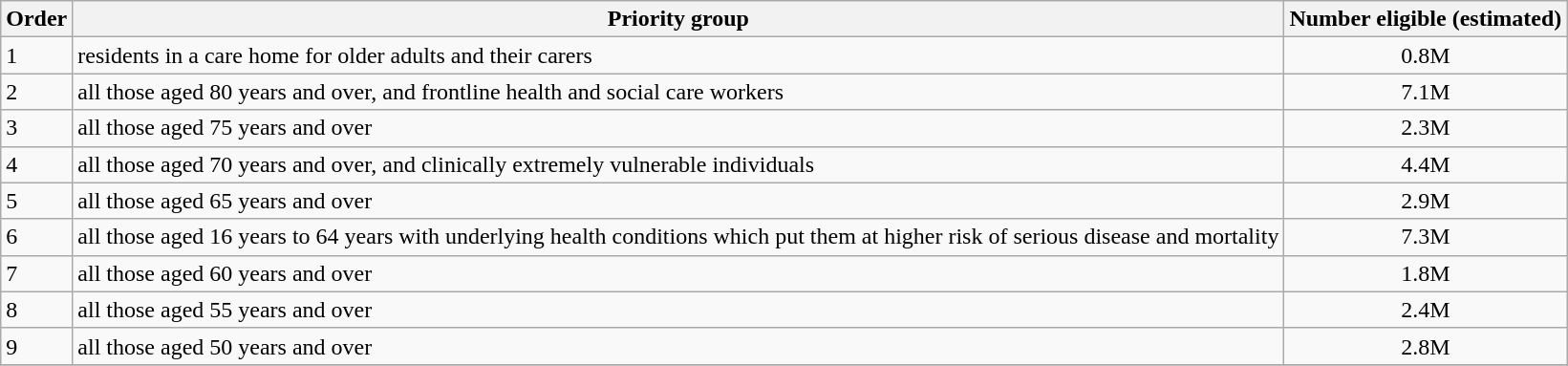<table class="wikitable">
<tr>
<th>Order</th>
<th>Priority group</th>
<th>Number eligible (estimated)</th>
</tr>
<tr>
<td>1</td>
<td>residents in a care home for older adults and their carers</td>
<td style="text-align:center">0.8M</td>
</tr>
<tr>
<td>2</td>
<td>all those aged 80 years and over, and frontline health and social care workers</td>
<td style="text-align:center">7.1M</td>
</tr>
<tr>
<td>3</td>
<td>all those aged 75 years and over</td>
<td style="text-align:center">2.3M</td>
</tr>
<tr>
<td>4</td>
<td>all those aged 70 years and over, and clinically extremely vulnerable individuals</td>
<td style="text-align:center">4.4M</td>
</tr>
<tr>
<td>5</td>
<td>all those aged 65 years and over</td>
<td style="text-align:center">2.9M</td>
</tr>
<tr>
<td>6</td>
<td>all those aged 16 years to 64 years with underlying health conditions which put them at higher risk of serious disease and mortality</td>
<td style="text-align:center">7.3M</td>
</tr>
<tr>
<td>7</td>
<td>all those aged 60 years and over</td>
<td style="text-align:center">1.8M</td>
</tr>
<tr>
<td>8</td>
<td>all those aged 55 years and over</td>
<td style="text-align:center">2.4M</td>
</tr>
<tr>
<td>9</td>
<td>all those aged 50 years and over</td>
<td style="text-align:center">2.8M</td>
</tr>
<tr>
</tr>
</table>
